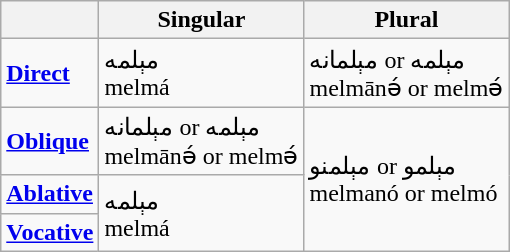<table class="wikitable">
<tr>
<th></th>
<th>Singular</th>
<th>Plural</th>
</tr>
<tr>
<td><strong><a href='#'>Direct</a></strong></td>
<td>مېلمه<br>melmá</td>
<td>مېلمانه or مېلمه<br>melmānə́ or melmə́</td>
</tr>
<tr>
<td><strong><a href='#'>Oblique</a></strong></td>
<td>مېلمانه or مېلمه<br>melmānə́ or melmə́</td>
<td rowspan="3">مېلمنو or مېلمو<br>melmanó or melmó</td>
</tr>
<tr>
<td><strong><a href='#'>Ablative</a></strong></td>
<td rowspan="2">مېلمه<br>melmá</td>
</tr>
<tr>
<td><strong><a href='#'>Vocative</a></strong></td>
</tr>
</table>
